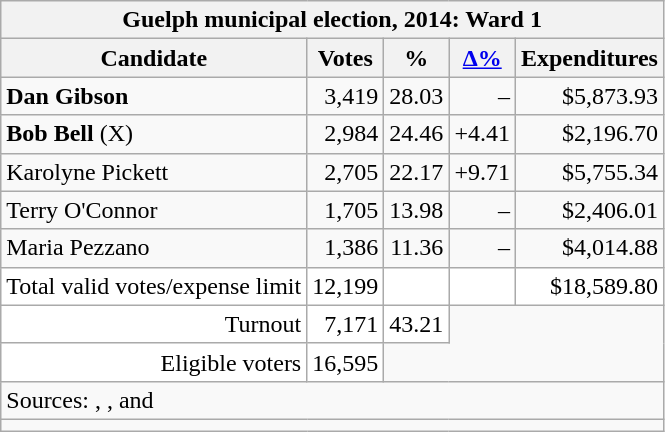<table class="wikitable collapsible">
<tr>
<th colspan="5">Guelph municipal election, 2014: Ward 1</th>
</tr>
<tr>
<th>Candidate</th>
<th>Votes</th>
<th>%</th>
<th><a href='#'>Δ%</a></th>
<th>Expenditures</th>
</tr>
<tr>
<td><strong>Dan Gibson</strong></td>
<td align="right">3,419</td>
<td align="right">28.03</td>
<td align="right">–</td>
<td align="right">$5,873.93</td>
</tr>
<tr>
<td><strong>Bob Bell</strong> (X)</td>
<td align="right">2,984</td>
<td align="right">24.46</td>
<td align="right">+4.41</td>
<td align="right">$2,196.70</td>
</tr>
<tr>
<td>Karolyne Pickett</td>
<td align="right">2,705</td>
<td align="right">22.17</td>
<td align="right">+9.71</td>
<td align="right">$5,755.34</td>
</tr>
<tr>
<td>Terry O'Connor</td>
<td align="right">1,705</td>
<td align="right">13.98</td>
<td align="right">–</td>
<td align="right">$2,406.01</td>
</tr>
<tr>
<td>Maria Pezzano</td>
<td align="right">1,386</td>
<td align="right">11.36</td>
<td align="right">–</td>
<td align="right">$4,014.88</td>
</tr>
<tr>
<td style="text-align:right;background: white;">Total valid votes/expense limit</td>
<td style="text-align:right;background: white;">12,199</td>
<td style="text-align:right;background: white;"></td>
<td style="text-align:right;background: white;"> </td>
<td style="text-align:right;background: white;">$18,589.80</td>
</tr>
<tr>
<td style="text-align:right;background: white;">Turnout</td>
<td style="text-align:right;background: white;">7,171</td>
<td style="text-align:right;background: white;">43.21</td>
</tr>
<tr>
<td style="text-align:right;background: white;">Eligible voters</td>
<td style="text-align:right;background: white;">16,595</td>
</tr>
<tr>
<td colspan="5">Sources: , , and </td>
</tr>
<tr>
<td colspan="5"></td>
</tr>
</table>
